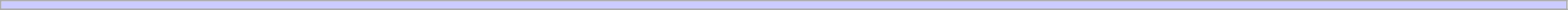<table class ="wikitable" width="98%">
<tr>
<td colspan="4" bgcolor="#CCF"></td>
</tr>
<tr>
</tr>
</table>
